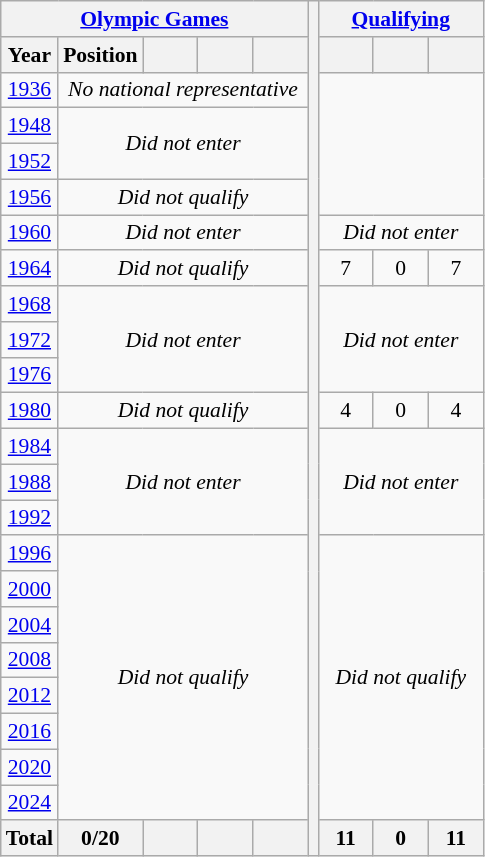<table class="wikitable" style="text-align: center;font-size:90%;">
<tr>
<th colspan=5><a href='#'>Olympic Games</a></th>
<th rowspan=24></th>
<th colspan=3><a href='#'>Qualifying</a></th>
</tr>
<tr>
<th>Year</th>
<th>Position</th>
<th width=30></th>
<th width=30></th>
<th width=30></th>
<th width=30></th>
<th width=30></th>
<th width=30></th>
</tr>
<tr>
<td> <a href='#'>1936</a></td>
<td colspan=4><em>No national representative</em></td>
</tr>
<tr>
<td> <a href='#'>1948</a></td>
<td colspan=4 rowspan=2><em>Did not enter</em></td>
</tr>
<tr>
<td> <a href='#'>1952</a></td>
</tr>
<tr>
<td> <a href='#'>1956</a></td>
<td colspan=4><em>Did not qualify</em></td>
</tr>
<tr>
<td> <a href='#'>1960</a></td>
<td colspan=4><em>Did not enter</em></td>
<td colspan=3><em>Did not enter</em></td>
</tr>
<tr>
<td> <a href='#'>1964</a></td>
<td colspan=4><em>Did not qualify</em></td>
<td>7</td>
<td>0</td>
<td>7</td>
</tr>
<tr>
<td> <a href='#'>1968</a></td>
<td colspan=4 rowspan=3><em>Did not enter</em></td>
<td colspan=3 rowspan=3><em>Did not enter</em></td>
</tr>
<tr>
<td> <a href='#'>1972</a></td>
</tr>
<tr>
<td> <a href='#'>1976</a></td>
</tr>
<tr>
<td> <a href='#'>1980</a></td>
<td colspan=4><em>Did not qualify</em></td>
<td>4</td>
<td>0</td>
<td>4</td>
</tr>
<tr>
<td> <a href='#'>1984</a></td>
<td colspan=4 rowspan=3><em>Did not enter</em></td>
<td colspan=3 rowspan=3><em>Did not enter</em></td>
</tr>
<tr>
<td> <a href='#'>1988</a></td>
</tr>
<tr>
<td> <a href='#'>1992</a></td>
</tr>
<tr>
<td> <a href='#'>1996</a></td>
<td colspan=4 rowspan=8><em>Did not qualify</em></td>
<td colspan=3 rowspan=8><em>Did not qualify</em></td>
</tr>
<tr>
<td> <a href='#'>2000</a></td>
</tr>
<tr>
<td> <a href='#'>2004</a></td>
</tr>
<tr>
<td> <a href='#'>2008</a></td>
</tr>
<tr>
<td> <a href='#'>2012</a></td>
</tr>
<tr>
<td> <a href='#'>2016</a></td>
</tr>
<tr>
<td> <a href='#'>2020</a></td>
</tr>
<tr>
<td> <a href='#'>2024</a></td>
</tr>
<tr>
<th>Total</th>
<th>0/20</th>
<th></th>
<th></th>
<th></th>
<th>11</th>
<th>0</th>
<th>11</th>
</tr>
</table>
